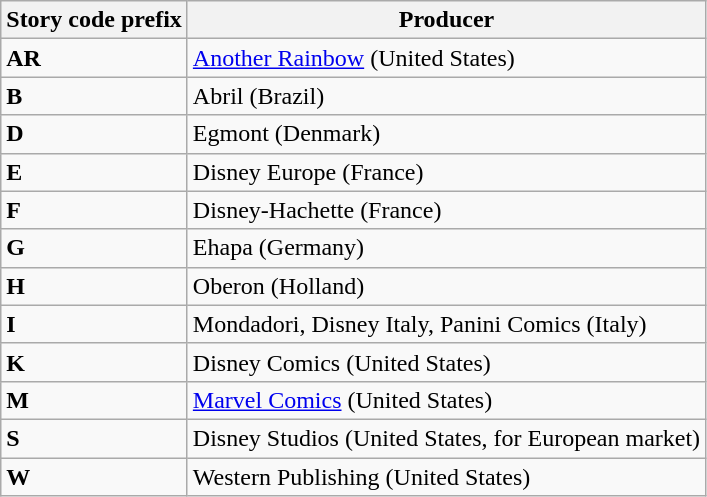<table class="wikitable">
<tr>
<th>Story code prefix</th>
<th>Producer</th>
</tr>
<tr>
<td><strong>AR</strong></td>
<td><a href='#'>Another Rainbow</a> (United States)</td>
</tr>
<tr>
<td><strong>B</strong></td>
<td>Abril (Brazil)</td>
</tr>
<tr>
<td><strong>D</strong></td>
<td>Egmont (Denmark)</td>
</tr>
<tr>
<td><strong>E</strong></td>
<td>Disney Europe (France)</td>
</tr>
<tr>
<td><strong>F</strong></td>
<td>Disney-Hachette (France)</td>
</tr>
<tr>
<td><strong>G</strong></td>
<td>Ehapa (Germany)</td>
</tr>
<tr>
<td><strong>H</strong></td>
<td>Oberon (Holland)</td>
</tr>
<tr>
<td><strong>I</strong></td>
<td>Mondadori, Disney Italy, Panini Comics (Italy)</td>
</tr>
<tr>
<td><strong>K</strong></td>
<td>Disney Comics (United States)</td>
</tr>
<tr>
<td><strong>M</strong></td>
<td><a href='#'>Marvel Comics</a> (United States)</td>
</tr>
<tr>
<td><strong>S</strong></td>
<td>Disney Studios (United States, for European market)</td>
</tr>
<tr>
<td><strong>W</strong></td>
<td>Western Publishing (United States)</td>
</tr>
</table>
